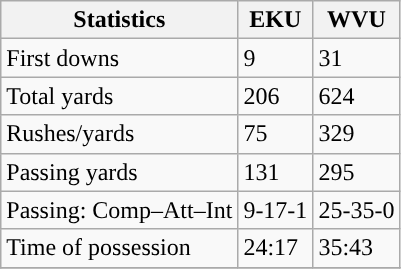<table class="wikitable" style="float: left;">
<tr>
<th>Statistics</th>
<th>EKU</th>
<th>WVU</th>
</tr>
<tr>
<td>First downs</td>
<td>9</td>
<td>31</td>
</tr>
<tr>
<td>Total yards</td>
<td>206</td>
<td>624</td>
</tr>
<tr>
<td>Rushes/yards</td>
<td>75</td>
<td>329</td>
</tr>
<tr>
<td>Passing yards</td>
<td>131</td>
<td>295</td>
</tr>
<tr>
<td>Passing: Comp–Att–Int</td>
<td>9-17-1</td>
<td>25-35-0</td>
</tr>
<tr>
<td>Time of possession</td>
<td>24:17</td>
<td>35:43</td>
</tr>
<tr>
</tr>
</table>
